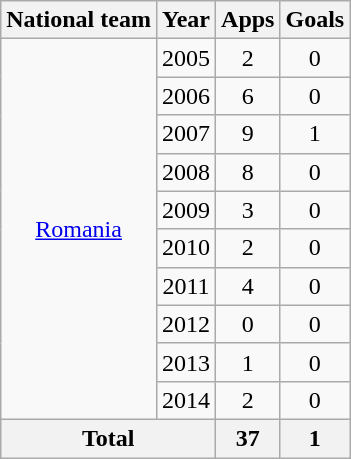<table class="wikitable" style="text-align:center">
<tr>
<th>National team</th>
<th>Year</th>
<th>Apps</th>
<th>Goals</th>
</tr>
<tr>
<td rowspan="10"><a href='#'>Romania</a></td>
<td>2005</td>
<td>2</td>
<td>0</td>
</tr>
<tr>
<td>2006</td>
<td>6</td>
<td>0</td>
</tr>
<tr>
<td>2007</td>
<td>9</td>
<td>1</td>
</tr>
<tr>
<td>2008</td>
<td>8</td>
<td>0</td>
</tr>
<tr>
<td>2009</td>
<td>3</td>
<td>0</td>
</tr>
<tr>
<td>2010</td>
<td>2</td>
<td>0</td>
</tr>
<tr>
<td>2011</td>
<td>4</td>
<td>0</td>
</tr>
<tr>
<td>2012</td>
<td>0</td>
<td>0</td>
</tr>
<tr>
<td>2013</td>
<td>1</td>
<td>0</td>
</tr>
<tr>
<td>2014</td>
<td>2</td>
<td>0</td>
</tr>
<tr>
<th colspan="2">Total</th>
<th>37</th>
<th>1</th>
</tr>
</table>
